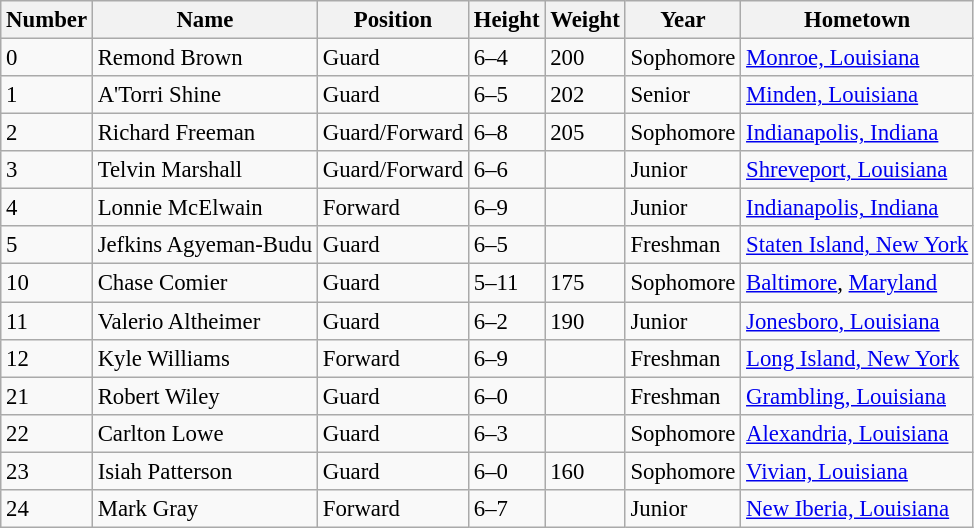<table class="wikitable sortable" style="font-size: 95%;">
<tr>
<th>Number</th>
<th>Name</th>
<th>Position</th>
<th>Height</th>
<th>Weight</th>
<th>Year</th>
<th>Hometown</th>
</tr>
<tr>
<td>0</td>
<td>Remond Brown</td>
<td>Guard</td>
<td>6–4</td>
<td>200</td>
<td>Sophomore</td>
<td><a href='#'>Monroe, Louisiana</a></td>
</tr>
<tr>
<td>1</td>
<td>A'Torri Shine</td>
<td>Guard</td>
<td>6–5</td>
<td>202</td>
<td>Senior</td>
<td><a href='#'>Minden, Louisiana</a></td>
</tr>
<tr>
<td>2</td>
<td>Richard Freeman</td>
<td>Guard/Forward</td>
<td>6–8</td>
<td>205</td>
<td>Sophomore</td>
<td><a href='#'>Indianapolis, Indiana</a></td>
</tr>
<tr>
<td>3</td>
<td>Telvin Marshall</td>
<td>Guard/Forward</td>
<td>6–6</td>
<td></td>
<td>Junior</td>
<td><a href='#'>Shreveport, Louisiana</a></td>
</tr>
<tr>
<td>4</td>
<td>Lonnie McElwain</td>
<td>Forward</td>
<td>6–9</td>
<td></td>
<td>Junior</td>
<td><a href='#'>Indianapolis, Indiana</a></td>
</tr>
<tr>
<td>5</td>
<td>Jefkins Agyeman-Budu</td>
<td>Guard</td>
<td>6–5</td>
<td></td>
<td>Freshman</td>
<td><a href='#'>Staten Island, New York</a></td>
</tr>
<tr>
<td>10</td>
<td>Chase Comier</td>
<td>Guard</td>
<td>5–11</td>
<td>175</td>
<td>Sophomore</td>
<td><a href='#'>Baltimore</a>, <a href='#'>Maryland</a></td>
</tr>
<tr>
<td>11</td>
<td>Valerio Altheimer</td>
<td>Guard</td>
<td>6–2</td>
<td>190</td>
<td>Junior</td>
<td><a href='#'>Jonesboro, Louisiana</a></td>
</tr>
<tr>
<td>12</td>
<td>Kyle Williams</td>
<td>Forward</td>
<td>6–9</td>
<td></td>
<td>Freshman</td>
<td><a href='#'>Long Island, New York</a></td>
</tr>
<tr>
<td>21</td>
<td>Robert Wiley</td>
<td>Guard</td>
<td>6–0</td>
<td></td>
<td>Freshman</td>
<td><a href='#'>Grambling, Louisiana</a></td>
</tr>
<tr>
<td>22</td>
<td>Carlton Lowe</td>
<td>Guard</td>
<td>6–3</td>
<td></td>
<td>Sophomore</td>
<td><a href='#'>Alexandria, Louisiana</a></td>
</tr>
<tr>
<td>23</td>
<td>Isiah Patterson</td>
<td>Guard</td>
<td>6–0</td>
<td>160</td>
<td>Sophomore</td>
<td><a href='#'>Vivian, Louisiana</a></td>
</tr>
<tr>
<td>24</td>
<td>Mark Gray</td>
<td>Forward</td>
<td>6–7</td>
<td></td>
<td>Junior</td>
<td><a href='#'>New Iberia, Louisiana</a></td>
</tr>
</table>
